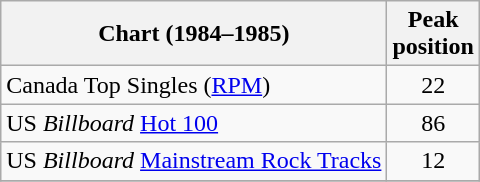<table class="wikitable sortable">
<tr>
<th>Chart (1984–1985)</th>
<th>Peak<br>position</th>
</tr>
<tr>
<td>Canada Top Singles (<a href='#'>RPM</a>)</td>
<td align="center">22</td>
</tr>
<tr>
<td>US <em>Billboard</em> <a href='#'>Hot 100</a></td>
<td align="center">86</td>
</tr>
<tr>
<td>US <em>Billboard</em> <a href='#'>Mainstream Rock Tracks</a></td>
<td align="center">12</td>
</tr>
<tr>
</tr>
</table>
